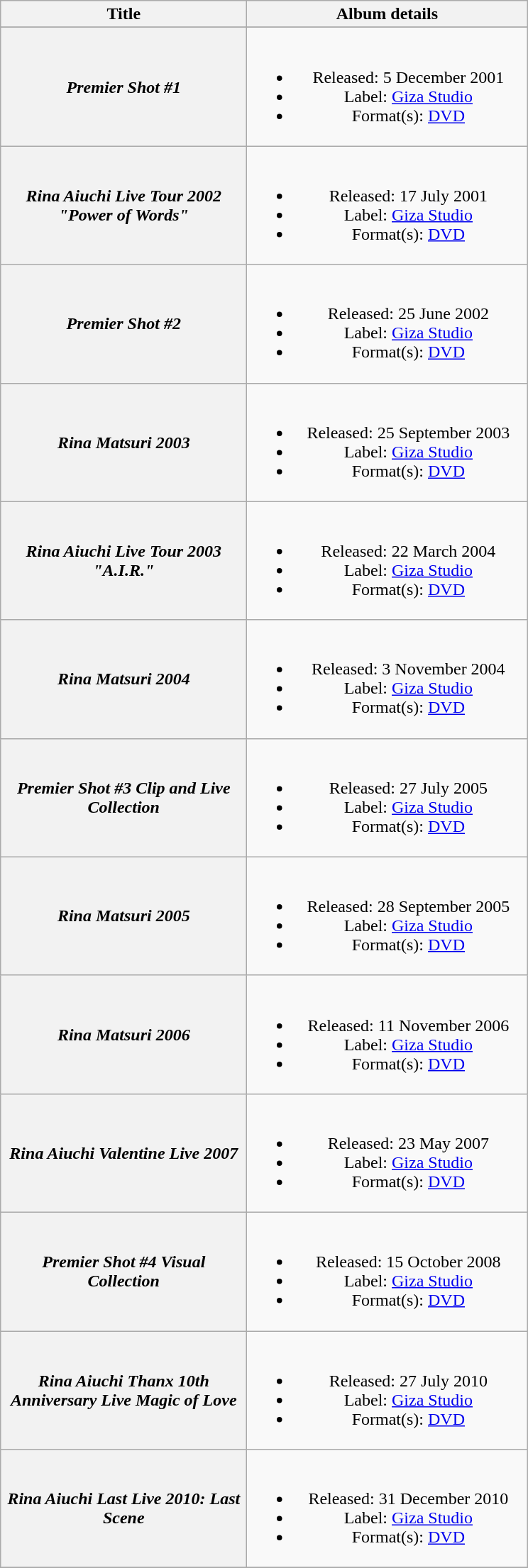<table class="wikitable plainrowheaders" style="text-align:center;">
<tr>
<th style="width:14em;">Title</th>
<th style="width:16em;">Album details</th>
</tr>
<tr>
</tr>
<tr>
<th scope="row"><em>Premier Shot #1</em></th>
<td><br><ul><li>Released: 5 December 2001</li><li>Label: <a href='#'>Giza Studio</a></li><li>Format(s): <a href='#'>DVD</a></li></ul></td>
</tr>
<tr>
<th scope="row"><em>Rina Aiuchi Live Tour 2002 "Power of Words"</em></th>
<td><br><ul><li>Released: 17 July 2001</li><li>Label: <a href='#'>Giza Studio</a></li><li>Format(s): <a href='#'>DVD</a></li></ul></td>
</tr>
<tr>
<th scope="row"><em>Premier Shot #2</em></th>
<td><br><ul><li>Released: 25 June 2002</li><li>Label: <a href='#'>Giza Studio</a></li><li>Format(s): <a href='#'>DVD</a></li></ul></td>
</tr>
<tr>
<th scope="row"><em>Rina Matsuri 2003</em></th>
<td><br><ul><li>Released: 25 September 2003</li><li>Label: <a href='#'>Giza Studio</a></li><li>Format(s): <a href='#'>DVD</a></li></ul></td>
</tr>
<tr>
<th scope="row"><em>Rina Aiuchi Live Tour 2003 "A.I.R."</em></th>
<td><br><ul><li>Released: 22 March 2004</li><li>Label: <a href='#'>Giza Studio</a></li><li>Format(s): <a href='#'>DVD</a></li></ul></td>
</tr>
<tr>
<th scope="row"><em>Rina Matsuri 2004</em></th>
<td><br><ul><li>Released: 3 November 2004</li><li>Label: <a href='#'>Giza Studio</a></li><li>Format(s): <a href='#'>DVD</a></li></ul></td>
</tr>
<tr>
<th scope="row"><em>Premier Shot #3 Clip and Live Collection</em></th>
<td><br><ul><li>Released: 27 July 2005</li><li>Label: <a href='#'>Giza Studio</a></li><li>Format(s): <a href='#'>DVD</a></li></ul></td>
</tr>
<tr>
<th scope="row"><em>Rina Matsuri 2005</em></th>
<td><br><ul><li>Released: 28 September 2005</li><li>Label: <a href='#'>Giza Studio</a></li><li>Format(s): <a href='#'>DVD</a></li></ul></td>
</tr>
<tr>
<th scope="row"><em>Rina Matsuri 2006</em></th>
<td><br><ul><li>Released: 11 November 2006</li><li>Label: <a href='#'>Giza Studio</a></li><li>Format(s): <a href='#'>DVD</a></li></ul></td>
</tr>
<tr>
<th scope="row"><em>Rina Aiuchi Valentine Live 2007</em></th>
<td><br><ul><li>Released: 23 May 2007</li><li>Label: <a href='#'>Giza Studio</a></li><li>Format(s): <a href='#'>DVD</a></li></ul></td>
</tr>
<tr>
<th scope="row"><em>Premier Shot #4 Visual Collection</em></th>
<td><br><ul><li>Released: 15 October 2008</li><li>Label: <a href='#'>Giza Studio</a></li><li>Format(s): <a href='#'>DVD</a></li></ul></td>
</tr>
<tr>
<th scope="row"><em>Rina Aiuchi Thanx 10th Anniversary Live Magic of Love</em></th>
<td><br><ul><li>Released: 27 July 2010</li><li>Label: <a href='#'>Giza Studio</a></li><li>Format(s): <a href='#'>DVD</a></li></ul></td>
</tr>
<tr>
<th scope="row"><em>Rina Aiuchi Last Live 2010: Last Scene</em></th>
<td><br><ul><li>Released: 31 December 2010</li><li>Label: <a href='#'>Giza Studio</a></li><li>Format(s): <a href='#'>DVD</a></li></ul></td>
</tr>
<tr>
</tr>
</table>
